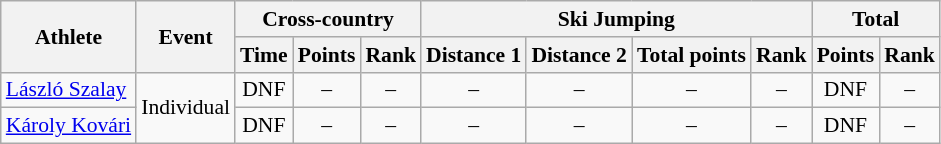<table class="wikitable" style="font-size:90%">
<tr>
<th rowspan="2">Athlete</th>
<th rowspan="2">Event</th>
<th colspan="3">Cross-country</th>
<th colspan="4">Ski Jumping</th>
<th colspan="2">Total</th>
</tr>
<tr>
<th>Time</th>
<th>Points</th>
<th>Rank</th>
<th>Distance 1</th>
<th>Distance 2</th>
<th>Total points</th>
<th>Rank</th>
<th>Points</th>
<th>Rank</th>
</tr>
<tr>
<td><a href='#'>László Szalay</a></td>
<td rowspan="2">Individual</td>
<td align="center">DNF</td>
<td align="center">–</td>
<td align="center">–</td>
<td align="center">–</td>
<td align="center">–</td>
<td align="center">–</td>
<td align="center">–</td>
<td align="center">DNF</td>
<td align="center">–</td>
</tr>
<tr>
<td><a href='#'>Károly Kovári</a></td>
<td align="center">DNF</td>
<td align="center">–</td>
<td align="center">–</td>
<td align="center">–</td>
<td align="center">–</td>
<td align="center">–</td>
<td align="center">–</td>
<td align="center">DNF</td>
<td align="center">–</td>
</tr>
</table>
